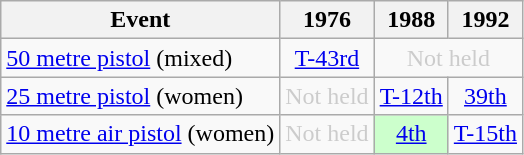<table class="wikitable" style="text-align: center">
<tr>
<th>Event</th>
<th>1976</th>
<th>1988</th>
<th>1992</th>
</tr>
<tr>
<td align=left><a href='#'>50 metre pistol</a> (mixed)</td>
<td><a href='#'>T-43rd</a></td>
<td colspan=2 style="color: #cccccc">Not held</td>
</tr>
<tr>
<td align=left><a href='#'>25 metre pistol</a> (women)</td>
<td colspan=1 style="color: #cccccc">Not held</td>
<td><a href='#'>T-12th</a></td>
<td><a href='#'>39th</a></td>
</tr>
<tr>
<td align=left><a href='#'>10 metre air pistol</a> (women)</td>
<td colspan=1 style="color: #cccccc">Not held</td>
<td style="background: #ccffcc"><a href='#'>4th</a></td>
<td><a href='#'>T-15th</a></td>
</tr>
</table>
